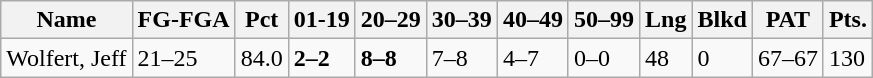<table class="wikitable" style="white-space:nowrap">
<tr align="center">
<th>Name</th>
<th>FG-FGA</th>
<th>Pct</th>
<th>01-19</th>
<th>20–29</th>
<th>30–39</th>
<th>40–49</th>
<th>50–99</th>
<th>Lng</th>
<th>Blkd</th>
<th>PAT</th>
<th>Pts.</th>
</tr>
<tr>
<td>Wolfert, Jeff</td>
<td>21–25</td>
<td>84.0</td>
<td><strong>2–2</strong></td>
<td><strong>8–8</strong></td>
<td>7–8</td>
<td>4–7</td>
<td>0–0</td>
<td>48</td>
<td>0</td>
<td>67–67</td>
<td>130</td>
</tr>
</table>
